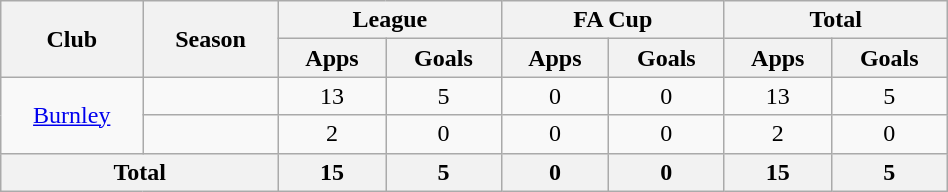<table class="wikitable" style="width: 50%; text-align: center">
<tr>
<th rowspan="2" style="width: 15%">Club</th>
<th rowspan="2">Season</th>
<th colspan="2">League</th>
<th colspan="2">FA Cup</th>
<th colspan="2">Total</th>
</tr>
<tr>
<th>Apps</th>
<th>Goals</th>
<th>Apps</th>
<th>Goals</th>
<th>Apps</th>
<th>Goals</th>
</tr>
<tr>
<td rowspan="2" valign="center"><a href='#'>Burnley</a></td>
<td></td>
<td>13</td>
<td>5</td>
<td>0</td>
<td>0</td>
<td>13</td>
<td>5</td>
</tr>
<tr>
<td></td>
<td>2</td>
<td>0</td>
<td>0</td>
<td>0</td>
<td>2</td>
<td>0</td>
</tr>
<tr>
<th colspan="2">Total</th>
<th>15</th>
<th>5</th>
<th>0</th>
<th>0</th>
<th>15</th>
<th>5</th>
</tr>
</table>
